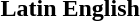<table>
<tr>
<th>Latin</th>
<th>English</th>
</tr>
<tr>
<td></td>
<td></td>
</tr>
</table>
